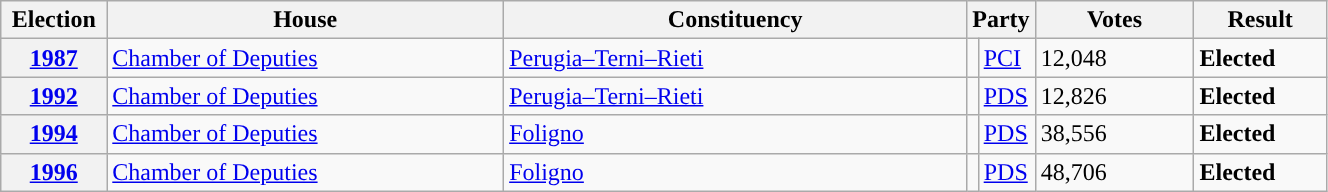<table class=wikitable style="width:70%; border:1px #AAAAFF solid">
<tr>
<th width=8%>Election</th>
<th width=30%>House</th>
<th width=35%>Constituency</th>
<th width=5% colspan="2">Party</th>
<th width=12%>Votes</th>
<th width=12%>Result</th>
</tr>
<tr>
<th><a href='#'>1987</a></th>
<td><a href='#'>Chamber of Deputies</a></td>
<td><a href='#'>Perugia–Terni–Rieti</a></td>
<td></td>
<td><a href='#'>PCI</a></td>
<td>12,048</td>
<td> <strong>Elected</strong></td>
</tr>
<tr>
<th><a href='#'>1992</a></th>
<td><a href='#'>Chamber of Deputies</a></td>
<td><a href='#'>Perugia–Terni–Rieti</a></td>
<td></td>
<td><a href='#'>PDS</a></td>
<td>12,826</td>
<td> <strong>Elected</strong></td>
</tr>
<tr>
<th><a href='#'>1994</a></th>
<td><a href='#'>Chamber of Deputies</a></td>
<td><a href='#'>Foligno</a></td>
<td></td>
<td><a href='#'>PDS</a></td>
<td>38,556</td>
<td> <strong>Elected</strong></td>
</tr>
<tr>
<th><a href='#'>1996</a></th>
<td><a href='#'>Chamber of Deputies</a></td>
<td><a href='#'>Foligno</a></td>
<td></td>
<td><a href='#'>PDS</a></td>
<td>48,706</td>
<td> <strong>Elected</strong></td>
</tr>
</table>
